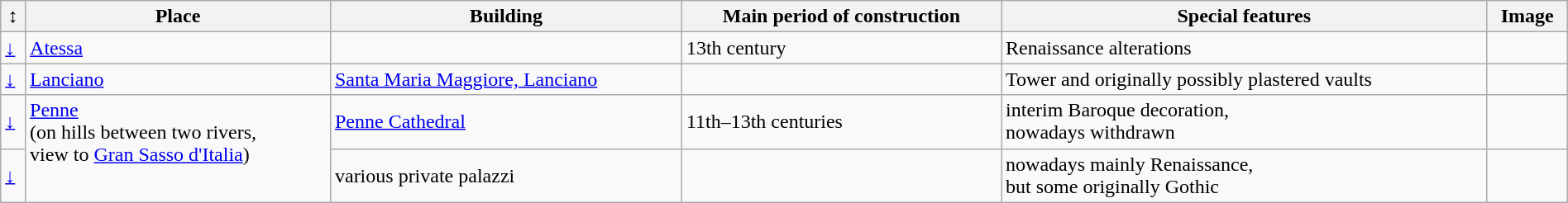<table class="wikitable"  style="border:2px; width:100%;">
<tr>
<th>↕</th>
<th>Place</th>
<th>Building</th>
<th>Main period of construction</th>
<th>Special features</th>
<th>Image</th>
</tr>
<tr>
<td><a href='#'>↓</a></td>
<td><a href='#'>Atessa</a></td>
<td></td>
<td>13th century</td>
<td>Renaissance alterations</td>
<td></td>
</tr>
<tr>
<td><a href='#'>↓</a></td>
<td><a href='#'>Lanciano</a></td>
<td><a href='#'>Santa Maria Maggiore, Lanciano</a></td>
<td></td>
<td>Tower and originally possibly plastered vaults</td>
<td></td>
</tr>
<tr>
<td><a href='#'>↓</a></td>
<td rowspan="2" style="vertical-align:top;"><a href='#'>Penne</a><br>(on hills between two rivers,<br>view to <a href='#'>Gran Sasso d'Italia</a>)</td>
<td><a href='#'>Penne Cathedral</a></td>
<td>11th–13th centuries</td>
<td>interim Baroque decoration,<br>nowadays withdrawn</td>
<td></td>
</tr>
<tr>
<td><a href='#'>↓</a></td>
<td>various private palazzi</td>
<td></td>
<td>nowadays mainly Renaissance,<br>but some originally Gothic</td>
<td></td>
</tr>
</table>
